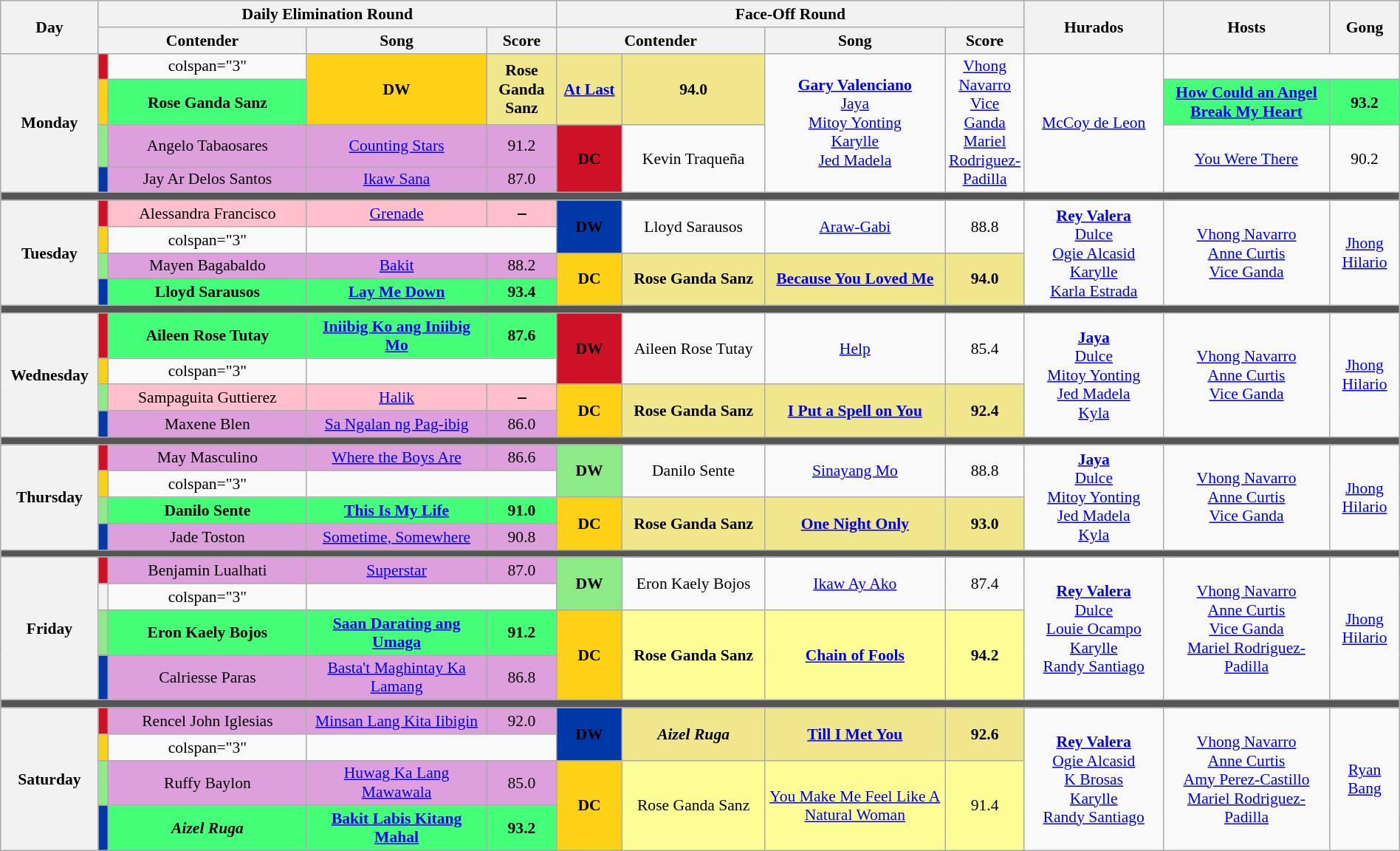<table class="wikitable mw-collapsible mw-collapsed" style="text-align:center; font-size:90%; width:100%;">
<tr>
<th rowspan="2" width="07%">Day</th>
<th colspan="4">Daily Elimination Round</th>
<th colspan="4">Face-Off Round</th>
<th rowspan="2" width="10%">Hurados</th>
<th rowspan="2" width="12%">Hosts</th>
<th rowspan="2" width="05%">Gong</th>
</tr>
<tr>
<th width="15%"  colspan=2>Contender</th>
<th width="13%">Song</th>
<th width="05%">Score</th>
<th width="15%"  colspan=2>Contender</th>
<th width="13%">Song</th>
<th width="05%">Score</th>
</tr>
<tr>
<th rowspan="4">Monday<br><small></small></th>
<th style="background-color:#CE1126;"></th>
<td>colspan="3" </td>
<th rowspan="2" style="background-color:#FCD116;">DW</th>
<td rowspan="2" style="background:Khaki;"><strong>Rose Ganda Sanz</strong></td>
<td rowspan="2" style="background:Khaki;"><strong><a href='#'>At Last</a></strong></td>
<td rowspan="2" style="background:Khaki;"><strong>94.0</strong></td>
<td rowspan="4"><strong><a href='#'>Gary Valenciano</a></strong><br><a href='#'>Jaya</a><br><a href='#'>Mitoy Yonting</a><br><a href='#'>Karylle</a><br><a href='#'>Jed Madela</a></td>
<td rowspan="4"><a href='#'>Vhong Navarro</a><br><a href='#'>Vice Ganda</a><br><a href='#'>Mariel Rodriguez-Padilla</a></td>
<td rowspan="4"><a href='#'>McCoy de Leon</a></td>
</tr>
<tr>
<th style="background-color:#FCD116;"></th>
<td style="background:#44ff77;"><strong>Rose Ganda Sanz</strong></td>
<td style="background:#44ff77;"><strong><a href='#'>How Could an Angel Break My Heart</a></strong></td>
<td style="background:#44ff77;"><strong>93.2</strong></td>
</tr>
<tr>
<th style="background-color:#8deb87;"></th>
<td style="background:Plum;">Angelo Tabaosares</td>
<td style="background:Plum;"><a href='#'>Counting Stars</a></td>
<td style="background:Plum;">91.2</td>
<th rowspan="2" style="background-color:#CE1126;">DC</th>
<td rowspan="2">Kevin Traqueña</td>
<td rowspan="2"><a href='#'>You Were There</a></td>
<td rowspan="2">90.2</td>
</tr>
<tr>
<th style="background-color:#0038A8;"></th>
<td style="background:Plum;">Jay Ar Delos Santos</td>
<td style="background:Plum;"><a href='#'>Ikaw Sana</a></td>
<td style="background:Plum;">87.0</td>
</tr>
<tr>
<th colspan="12" style="background:#555;"></th>
</tr>
<tr>
<th rowspan="4">Tuesday<br><small></small></th>
<th style="background-color:#CE1126;"></th>
<td style="background:pink;">Alessandra Francisco</td>
<td style="background:pink;"><a href='#'>Grenade</a></td>
<td style="background:pink;">‒</td>
<th rowspan="2" style="background-color:#0038A8;">DW</th>
<td rowspan="2">Lloyd Sarausos</td>
<td rowspan="2"><a href='#'>Araw-Gabi</a></td>
<td rowspan="2">88.8</td>
<td rowspan="4"><strong><a href='#'>Rey Valera</a></strong><br><a href='#'>Dulce</a><br><a href='#'>Ogie Alcasid</a><br><a href='#'>Karylle</a><br><a href='#'>Karla Estrada</a></td>
<td rowspan="4"><a href='#'>Vhong Navarro</a><br><a href='#'>Anne Curtis</a><br><a href='#'>Vice Ganda</a></td>
<td rowspan="4"><a href='#'>Jhong Hilario</a></td>
</tr>
<tr>
<th style="background-color:#FCD116;"></th>
<td>colspan="3" </td>
</tr>
<tr>
<th style="background-color:#8deb87;"></th>
<td style="background:Plum;">Mayen Bagabaldo</td>
<td style="background:Plum;"><a href='#'>Bakit</a></td>
<td style="background:Plum;">88.2</td>
<th rowspan="2" style="background-color:#FCD116;">DC</th>
<td rowspan="2" style="background:Khaki;"><strong>Rose Ganda Sanz</strong></td>
<td rowspan="2" style="background:Khaki;"><strong><a href='#'>Because You Loved Me</a></strong></td>
<td rowspan="2" style="background:Khaki;"><strong>94.0</strong></td>
</tr>
<tr>
<th style="background-color:#0038A8;"></th>
<td style="background:#44ff77;"><strong>Lloyd Sarausos</strong></td>
<td style="background:#44ff77;"><strong><a href='#'>Lay Me Down</a></strong></td>
<td style="background:#44ff77;"><strong>93.4</strong></td>
</tr>
<tr>
<th colspan="12" style="background:#555;"></th>
</tr>
<tr>
<th rowspan="4">Wednesday<br><small></small></th>
<th style="background-color:#CE1126;"></th>
<td style="background:#44ff77;"><strong>Aileen Rose Tutay</strong></td>
<td style="background:#44ff77;"><strong><a href='#'>Iniibig Ko ang Iniibig Mo</a></strong></td>
<td style="background:#44ff77;"><strong>87.6</strong></td>
<th rowspan="2" style="background-color:#CE1126;">DW</th>
<td rowspan="2">Aileen Rose Tutay</td>
<td rowspan="2"><a href='#'>Help</a></td>
<td rowspan="2">85.4</td>
<td rowspan="4"><strong><a href='#'>Jaya</a></strong><br><a href='#'>Dulce</a><br><a href='#'>Mitoy Yonting</a><br><a href='#'>Jed Madela</a><br><a href='#'>Kyla</a></td>
<td rowspan="4"><a href='#'>Vhong Navarro</a><br><a href='#'>Anne Curtis</a><br><a href='#'>Vice Ganda</a></td>
<td rowspan="4"><a href='#'>Jhong Hilario</a></td>
</tr>
<tr>
<th style="background-color:#FCD116;"></th>
<td>colspan="3" </td>
</tr>
<tr>
<th style="background-color:#8deb87;"></th>
<td style="background:pink;">Sampaguita Guttierez</td>
<td style="background:pink;"><a href='#'>Halik</a></td>
<td style="background:pink;">‒</td>
<th rowspan="2" style="background-color:#FCD116;">DC</th>
<td rowspan="2" style="background:Khaki;"><strong>Rose Ganda Sanz</strong></td>
<td rowspan="2" style="background:Khaki;"><strong><a href='#'>I Put a Spell on You</a></strong></td>
<td rowspan="2" style="background:Khaki;"><strong>92.4</strong></td>
</tr>
<tr>
<th style="background-color:#0038A8;"></th>
<td style="background:Plum;">Maxene Blen</td>
<td style="background:Plum;"><a href='#'>Sa Ngalan ng Pag-ibig</a></td>
<td style="background:Plum;">86.0</td>
</tr>
<tr>
<th colspan="12" style="background:#555;"></th>
</tr>
<tr>
<th rowspan="4">Thursday<br><small></small></th>
<th style="background-color:#CE1126;"></th>
<td style="background:Plum;">May Masculino</td>
<td style="background:Plum;"><a href='#'>Where the Boys Are</a></td>
<td style="background:Plum;">86.6</td>
<th rowspan="2" style="background-color:#8deb87;">DW</th>
<td rowspan="2">Danilo Sente</td>
<td rowspan="2"><a href='#'>Sinayang Mo</a></td>
<td rowspan="2">88.8</td>
<td rowspan="4"><strong><a href='#'>Jaya</a></strong><br><a href='#'>Dulce</a><br><a href='#'>Mitoy Yonting</a><br><a href='#'>Jed Madela</a><br><a href='#'>Kyla</a></td>
<td rowspan="4"><a href='#'>Vhong Navarro</a><br><a href='#'>Anne Curtis</a><br><a href='#'>Vice Ganda</a></td>
<td rowspan="4"><a href='#'>Jhong Hilario</a></td>
</tr>
<tr>
<th style="background-color:#FCD116;"></th>
<td>colspan="3" </td>
</tr>
<tr>
<th style="background-color:#8deb87;"></th>
<td style="background:#44ff77;"><strong>Danilo Sente</strong></td>
<td style="background:#44ff77;"><strong><a href='#'>This Is My Life</a></strong></td>
<td style="background:#44ff77;"><strong>91.0</strong></td>
<th rowspan="2" style="background-color:#FCD116;">DC</th>
<td rowspan="2" style="background:Khaki;"><strong>Rose Ganda Sanz</strong></td>
<td rowspan="2" style="background:Khaki;"><strong><a href='#'>One Night Only</a></strong></td>
<td rowspan="2" style="background:Khaki;"><strong>93.0</strong></td>
</tr>
<tr>
<th style="background-color:#0038A8;"></th>
<td style="background:Plum;">Jade Toston</td>
<td style="background:Plum;"><a href='#'>Sometime, Somewhere</a></td>
<td style="background:Plum;">90.8</td>
</tr>
<tr>
<th colspan="12" style="background:#555;"></th>
</tr>
<tr>
<th rowspan="4">Friday<br><small></small></th>
<th style="background-color:#CE1126;"></th>
<td style="background:Plum;">Benjamin Lualhati</td>
<td style="background:Plum;"><a href='#'>Superstar</a></td>
<td style="background:Plum;">87.0</td>
<th rowspan="2" style="background-color:#8deb87;">DW</th>
<td rowspan="2">Eron Kaely Bojos</td>
<td rowspan="2"><a href='#'>Ikaw Ay Ako</a></td>
<td rowspan="2">87.4</td>
<td rowspan="4"><strong><a href='#'>Rey Valera</a></strong><br><a href='#'>Dulce</a><br><a href='#'>Louie Ocampo</a><br><a href='#'>Karylle</a><br><a href='#'>Randy Santiago</a></td>
<td rowspan="4"><a href='#'>Vhong Navarro</a><br><a href='#'>Anne Curtis</a><br><a href='#'>Vice Ganda</a><br><a href='#'>Mariel Rodriguez-Padilla</a></td>
<td rowspan="4"><a href='#'>Jhong Hilario</a></td>
</tr>
<tr>
<th style="background-color:;"></th>
<td>colspan="3" </td>
</tr>
<tr>
<th style="background-color:#8deb87;"></th>
<td style="background:#44ff77;"><strong>Eron Kaely Bojos</strong></td>
<td style="background:#44ff77;"><strong><a href='#'>Saan Darating ang Umaga</a></strong></td>
<td style="background:#44ff77;"><strong>91.2</strong></td>
<th rowspan="2" style="background-color:#FCD116;">DC</th>
<td rowspan="2" style="background:#FDFD96;"><strong>Rose Ganda Sanz</strong></td>
<td rowspan="2" style="background:#FDFD96;"><strong><a href='#'>Chain of Fools</a></strong></td>
<td rowspan="2" style="background:#FDFD96;"><strong>94.2</strong></td>
</tr>
<tr>
<th style="background-color:#0038A8;"></th>
<td style="background:Plum;">Calriesse Paras</td>
<td style="background:Plum;"><a href='#'>Basta't Maghintay Ka Lamang</a></td>
<td style="background:Plum;">86.8</td>
</tr>
<tr>
<th colspan="12" style="background:#555;"></th>
</tr>
<tr>
<th rowspan="4">Saturday<br><small></small></th>
<th style="background-color:#CE1126;"></th>
<td style="background:Plum;">Rencel John Iglesias</td>
<td style="background:Plum;"><a href='#'>Minsan Lang Kita Iibigin</a></td>
<td style="background:Plum;">92.0</td>
<th rowspan="2" style="background-color:#0038A8;">DW</th>
<td rowspan="2" style="background:Khaki;"><strong><em>Aizel Ruga</em></strong></td>
<td rowspan="2" style="background:Khaki;"><strong><a href='#'>Till I Met You</a></strong></td>
<td rowspan="2" style="background:Khaki;"><strong>92.6</strong></td>
<td rowspan="4"><strong><a href='#'>Rey Valera</a></strong><br><a href='#'>Ogie Alcasid</a><br><a href='#'>K Brosas</a><br><a href='#'>Karylle</a><br><a href='#'>Randy Santiago</a></td>
<td rowspan="4"><a href='#'>Vhong Navarro</a><br><a href='#'>Anne Curtis</a><br><a href='#'>Amy Perez-Castillo</a><br><a href='#'>Mariel Rodriguez-Padilla</a></td>
<td rowspan="4"><a href='#'>Ryan Bang</a></td>
</tr>
<tr>
<th style="background-color:#FCD116;"></th>
<td>colspan="3" </td>
</tr>
<tr>
<th style="background-color:#8deb87;"></th>
<td style="background:Plum;">Ruffy Baylon</td>
<td style="background:Plum;"><a href='#'>Huwag Ka Lang Mawawala</a></td>
<td style="background:Plum;">85.0</td>
<th rowspan="2" style="background-color:#FCD116;">DC</th>
<td rowspan="2" style="background:#FDFD96;">Rose Ganda Sanz</td>
<td rowspan="2" style="background:#FDFD96;"><a href='#'>You Make Me Feel Like A Natural Woman</a></td>
<td rowspan="2" style="background:#FDFD96;">91.4</td>
</tr>
<tr>
<th style="background-color:#0038A8;"></th>
<td style="background:#44ff77;"><strong><em>Aizel Ruga</em></strong></td>
<td style="background:#44ff77;"><strong><a href='#'>Bakit Labis Kitang Mahal</a></strong></td>
<td style="background:#44ff77;"><strong>93.2</strong></td>
</tr>
</table>
